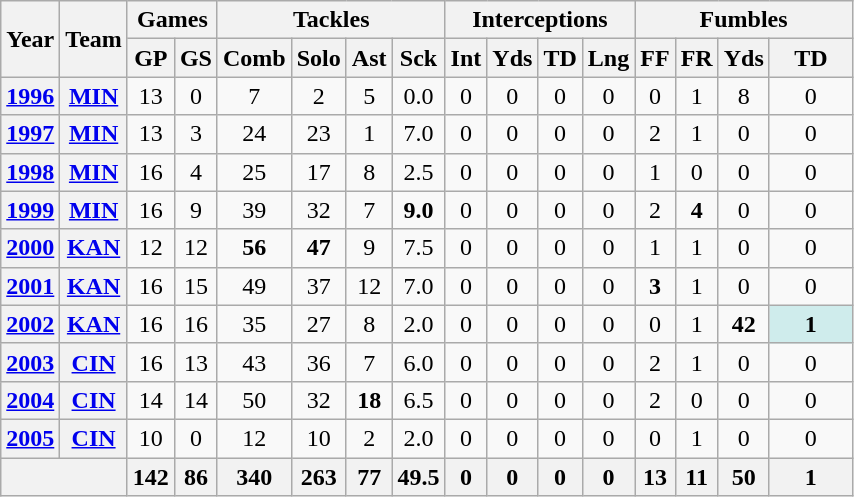<table class="wikitable" style="text-align:center">
<tr>
<th rowspan="2">Year</th>
<th rowspan="2">Team</th>
<th colspan="2">Games</th>
<th colspan="4">Tackles</th>
<th colspan="4">Interceptions</th>
<th colspan="4">Fumbles</th>
</tr>
<tr>
<th>GP</th>
<th>GS</th>
<th>Comb</th>
<th>Solo</th>
<th>Ast</th>
<th>Sck</th>
<th>Int</th>
<th>Yds</th>
<th>TD</th>
<th>Lng</th>
<th>FF</th>
<th>FR</th>
<th>Yds</th>
<th>TD</th>
</tr>
<tr>
<th><a href='#'>1996</a></th>
<th><a href='#'>MIN</a></th>
<td>13</td>
<td>0</td>
<td>7</td>
<td>2</td>
<td>5</td>
<td>0.0</td>
<td>0</td>
<td>0</td>
<td>0</td>
<td>0</td>
<td>0</td>
<td>1</td>
<td>8</td>
<td>0</td>
</tr>
<tr>
<th><a href='#'>1997</a></th>
<th><a href='#'>MIN</a></th>
<td>13</td>
<td>3</td>
<td>24</td>
<td>23</td>
<td>1</td>
<td>7.0</td>
<td>0</td>
<td>0</td>
<td>0</td>
<td>0</td>
<td>2</td>
<td>1</td>
<td>0</td>
<td>0</td>
</tr>
<tr>
<th><a href='#'>1998</a></th>
<th><a href='#'>MIN</a></th>
<td>16</td>
<td>4</td>
<td>25</td>
<td>17</td>
<td>8</td>
<td>2.5</td>
<td>0</td>
<td>0</td>
<td>0</td>
<td>0</td>
<td>1</td>
<td>0</td>
<td>0</td>
<td>0</td>
</tr>
<tr>
<th><a href='#'>1999</a></th>
<th><a href='#'>MIN</a></th>
<td>16</td>
<td>9</td>
<td>39</td>
<td>32</td>
<td>7</td>
<td><strong>9.0</strong></td>
<td>0</td>
<td>0</td>
<td>0</td>
<td>0</td>
<td>2</td>
<td><strong>4</strong></td>
<td>0</td>
<td>0</td>
</tr>
<tr>
<th><a href='#'>2000</a></th>
<th><a href='#'>KAN</a></th>
<td>12</td>
<td>12</td>
<td><strong>56</strong></td>
<td><strong>47</strong></td>
<td>9</td>
<td>7.5</td>
<td>0</td>
<td>0</td>
<td>0</td>
<td>0</td>
<td>1</td>
<td>1</td>
<td>0</td>
<td>0</td>
</tr>
<tr>
<th><a href='#'>2001</a></th>
<th><a href='#'>KAN</a></th>
<td>16</td>
<td>15</td>
<td>49</td>
<td>37</td>
<td>12</td>
<td>7.0</td>
<td>0</td>
<td>0</td>
<td>0</td>
<td>0</td>
<td><strong>3</strong></td>
<td>1</td>
<td>0</td>
<td>0</td>
</tr>
<tr>
<th><a href='#'>2002</a></th>
<th><a href='#'>KAN</a></th>
<td>16</td>
<td>16</td>
<td>35</td>
<td>27</td>
<td>8</td>
<td>2.0</td>
<td>0</td>
<td>0</td>
<td>0</td>
<td>0</td>
<td>0</td>
<td>1</td>
<td><strong>42</strong></td>
<td style="background:#cfecec; width:3em;"><strong>1</strong></td>
</tr>
<tr>
<th><a href='#'>2003</a></th>
<th><a href='#'>CIN</a></th>
<td>16</td>
<td>13</td>
<td>43</td>
<td>36</td>
<td>7</td>
<td>6.0</td>
<td>0</td>
<td>0</td>
<td>0</td>
<td>0</td>
<td>2</td>
<td>1</td>
<td>0</td>
<td>0</td>
</tr>
<tr>
<th><a href='#'>2004</a></th>
<th><a href='#'>CIN</a></th>
<td>14</td>
<td>14</td>
<td>50</td>
<td>32</td>
<td><strong>18</strong></td>
<td>6.5</td>
<td>0</td>
<td>0</td>
<td>0</td>
<td>0</td>
<td>2</td>
<td>0</td>
<td>0</td>
<td>0</td>
</tr>
<tr>
<th><a href='#'>2005</a></th>
<th><a href='#'>CIN</a></th>
<td>10</td>
<td>0</td>
<td>12</td>
<td>10</td>
<td>2</td>
<td>2.0</td>
<td>0</td>
<td>0</td>
<td>0</td>
<td>0</td>
<td>0</td>
<td>1</td>
<td>0</td>
<td>0</td>
</tr>
<tr>
<th colspan="2"></th>
<th>142</th>
<th>86</th>
<th>340</th>
<th>263</th>
<th>77</th>
<th>49.5</th>
<th>0</th>
<th>0</th>
<th>0</th>
<th>0</th>
<th>13</th>
<th>11</th>
<th>50</th>
<th>1</th>
</tr>
</table>
